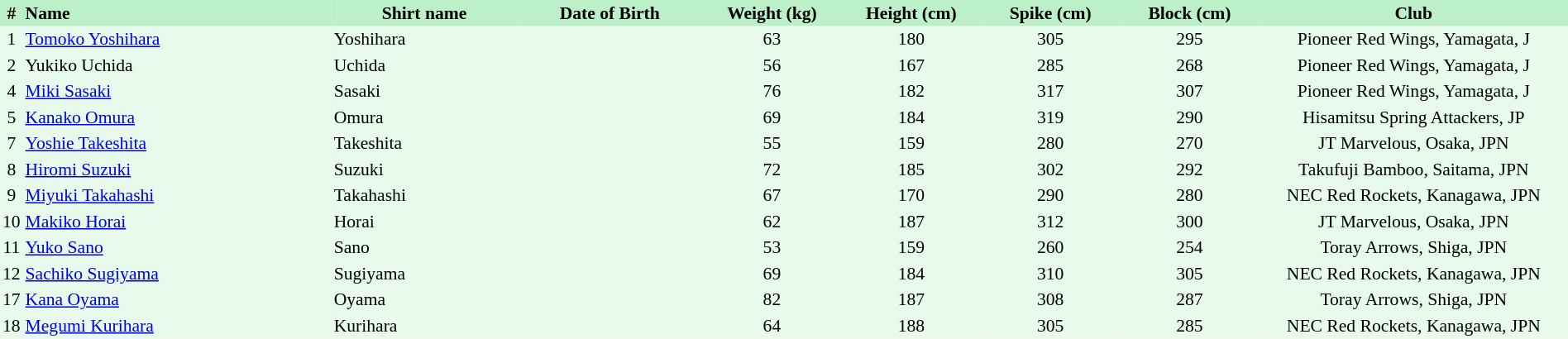<table border=0 cellpadding=2 cellspacing=0  |- bgcolor=#FFECCE style="text-align:center; font-size:90%; width:100%">
<tr bgcolor=#BBF0C9>
<th>#</th>
<th align=left width=20%>Name</th>
<th width=12%>Shirt name</th>
<th width=12%>Date of Birth</th>
<th width=9%>Weight (kg)</th>
<th width=9%>Height (cm)</th>
<th width=9%>Spike (cm)</th>
<th width=9%>Block (cm)</th>
<th width=20%>Club</th>
</tr>
<tr bgcolor=#E7FAEC>
<td>1</td>
<td align=left><a href='#'>Tomoko Yoshihara</a></td>
<td align=left>Yoshihara</td>
<td align=right></td>
<td>63</td>
<td>180</td>
<td>305</td>
<td>295</td>
<td>Pioneer Red Wings, Yamagata, J</td>
</tr>
<tr bgcolor=#E7FAEC>
<td>2</td>
<td align=left>Yukiko Uchida</td>
<td align=left>Uchida</td>
<td align=right></td>
<td>56</td>
<td>167</td>
<td>285</td>
<td>268</td>
<td>Pioneer Red Wings, Yamagata, J</td>
</tr>
<tr bgcolor=#E7FAEC>
<td>4</td>
<td align=left><a href='#'>Miki Sasaki</a></td>
<td align=left>Sasaki</td>
<td align=right></td>
<td>76</td>
<td>182</td>
<td>317</td>
<td>307</td>
<td>Pioneer Red Wings, Yamagata, J</td>
</tr>
<tr bgcolor=#E7FAEC>
<td>5</td>
<td align=left><a href='#'>Kanako Omura</a></td>
<td align=left>Omura</td>
<td align=right></td>
<td>69</td>
<td>184</td>
<td>319</td>
<td>290</td>
<td>Hisamitsu Spring Attackers, JP</td>
</tr>
<tr bgcolor=#E7FAEC>
<td>7</td>
<td align=left><a href='#'>Yoshie Takeshita</a></td>
<td align=left>Takeshita</td>
<td align=right></td>
<td>55</td>
<td>159</td>
<td>280</td>
<td>270</td>
<td>JT Marvelous, Osaka, JPN</td>
</tr>
<tr bgcolor=#E7FAEC>
<td>8</td>
<td align=left><a href='#'>Hiromi Suzuki</a></td>
<td align=left>Suzuki</td>
<td align=right></td>
<td>72</td>
<td>185</td>
<td>302</td>
<td>292</td>
<td>Takufuji Bamboo, Saitama, JPN</td>
</tr>
<tr bgcolor=#E7FAEC>
<td>9</td>
<td align=left><a href='#'>Miyuki Takahashi</a></td>
<td align=left>Takahashi</td>
<td align=right></td>
<td>67</td>
<td>170</td>
<td>290</td>
<td>280</td>
<td>NEC Red Rockets, Kanagawa, JPN</td>
</tr>
<tr bgcolor=#E7FAEC>
<td>10</td>
<td align=left><a href='#'>Makiko Horai</a></td>
<td align=left>Horai</td>
<td align=right></td>
<td>62</td>
<td>187</td>
<td>312</td>
<td>300</td>
<td>JT Marvelous, Osaka, JPN</td>
</tr>
<tr bgcolor=#E7FAEC>
<td>11</td>
<td align=left><a href='#'>Yuko Sano</a></td>
<td align=left>Sano</td>
<td align=right></td>
<td>53</td>
<td>159</td>
<td>260</td>
<td>254</td>
<td>Toray Arrows, Shiga, JPN</td>
</tr>
<tr bgcolor=#E7FAEC>
<td>12</td>
<td align=left><a href='#'>Sachiko Sugiyama</a></td>
<td align=left>Sugiyama</td>
<td align=right></td>
<td>69</td>
<td>184</td>
<td>310</td>
<td>305</td>
<td>NEC Red Rockets, Kanagawa, JPN</td>
</tr>
<tr bgcolor=#E7FAEC>
<td>17</td>
<td align=left><a href='#'>Kana Oyama</a></td>
<td align=left>Oyama</td>
<td align=right></td>
<td>82</td>
<td>187</td>
<td>308</td>
<td>287</td>
<td>Toray Arrows, Shiga, JPN</td>
</tr>
<tr bgcolor=#E7FAEC>
<td>18</td>
<td align=left><a href='#'>Megumi Kurihara</a></td>
<td align=left>Kurihara</td>
<td align=right></td>
<td>64</td>
<td>188</td>
<td>305</td>
<td>285</td>
<td>NEC Red Rockets, Kanagawa, JPN</td>
</tr>
</table>
